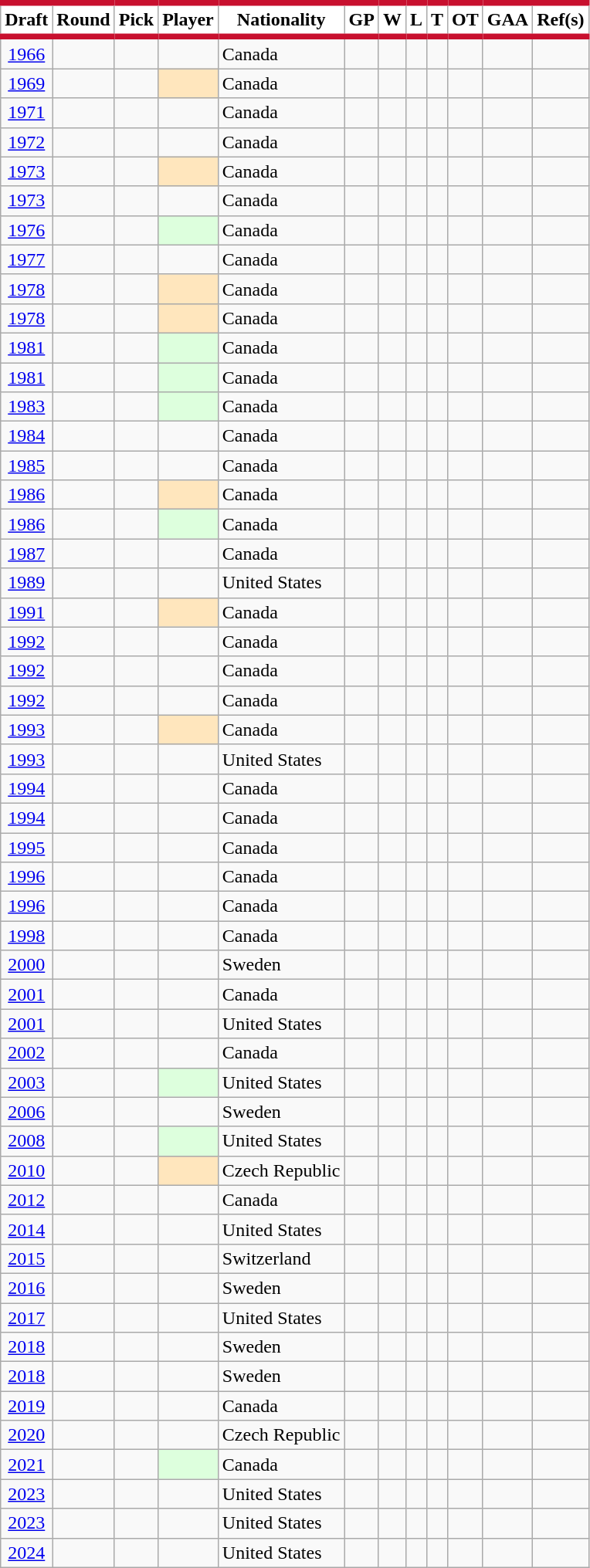<table class="wikitable sortable plainrowheaders" style="text-align:center;">
<tr>
<th style="background:#FFFFFF; border-top:#C8102E 5px solid; border-bottom:#C8102E 5px solid;"!scope="col">Draft</th>
<th style="background:#FFFFFF; border-top:#C8102E 5px solid; border-bottom:#C8102E 5px solid;"!scope="col">Round</th>
<th style="background:#FFFFFF; border-top:#C8102E 5px solid; border-bottom:#C8102E 5px solid;"!scope="col">Pick</th>
<th style="background:#FFFFFF; border-top:#C8102E 5px solid; border-bottom:#C8102E 5px solid;"!scope="col">Player</th>
<th style="background:#FFFFFF; border-top:#C8102E 5px solid; border-bottom:#C8102E 5px solid;"!scope="col">Nationality</th>
<th style="background:#FFFFFF; border-top:#C8102E 5px solid; border-bottom:#C8102E 5px solid;"!scope="col">GP</th>
<th style="background:#FFFFFF; border-top:#C8102E 5px solid; border-bottom:#C8102E 5px solid;"!scope="col">W</th>
<th style="background:#FFFFFF; border-top:#C8102E 5px solid; border-bottom:#C8102E 5px solid;"!scope="col">L</th>
<th style="background:#FFFFFF; border-top:#C8102E 5px solid; border-bottom:#C8102E 5px solid;"!scope="col">T</th>
<th style="background:#FFFFFF; border-top:#C8102E 5px solid; border-bottom:#C8102E 5px solid;"!scope="col">OT</th>
<th style="background:#FFFFFF; border-top:#C8102E 5px solid; border-bottom:#C8102E 5px solid;"!scope="col">GAA</th>
<th style="background:#FFFFFF; border-top:#C8102E 5px solid; border-bottom:#C8102E 5px solid;"!scope="col" class="unsortable">Ref(s)</th>
</tr>
<tr>
<td scope="row"><a href='#'>1966</a></td>
<td></td>
<td></td>
<td align="left"></td>
<td align="left">Canada</td>
<td></td>
<td></td>
<td></td>
<td></td>
<td></td>
<td></td>
<td></td>
</tr>
<tr>
<td scope="row"><a href='#'>1969</a></td>
<td></td>
<td></td>
<td bgcolor="#FFE6BD" align="left"></td>
<td align="left">Canada</td>
<td></td>
<td></td>
<td></td>
<td></td>
<td></td>
<td></td>
<td></td>
</tr>
<tr>
<td scope="row"><a href='#'>1971</a></td>
<td></td>
<td></td>
<td align="left"></td>
<td align="left">Canada</td>
<td></td>
<td></td>
<td></td>
<td></td>
<td></td>
<td></td>
<td></td>
</tr>
<tr>
<td scope="row"><a href='#'>1972</a></td>
<td></td>
<td></td>
<td align="left"></td>
<td align="left">Canada</td>
<td></td>
<td></td>
<td></td>
<td></td>
<td></td>
<td></td>
<td></td>
</tr>
<tr>
<td scope="row"><a href='#'>1973</a></td>
<td></td>
<td></td>
<td bgcolor="#FFE6BD" align="left"></td>
<td align="left">Canada</td>
<td></td>
<td></td>
<td></td>
<td></td>
<td></td>
<td></td>
<td></td>
</tr>
<tr>
<td scope="row"><a href='#'>1973</a></td>
<td></td>
<td></td>
<td align="left"></td>
<td align="left">Canada</td>
<td></td>
<td></td>
<td></td>
<td></td>
<td></td>
<td></td>
<td></td>
</tr>
<tr>
<td scope="row"><a href='#'>1976</a></td>
<td></td>
<td></td>
<td bgcolor="#DDFFDD" align="left"></td>
<td align="left">Canada</td>
<td></td>
<td></td>
<td></td>
<td></td>
<td></td>
<td></td>
<td></td>
</tr>
<tr>
<td scope="row"><a href='#'>1977</a></td>
<td></td>
<td></td>
<td align="left"></td>
<td align="left">Canada</td>
<td></td>
<td></td>
<td></td>
<td></td>
<td></td>
<td></td>
<td></td>
</tr>
<tr>
<td scope="row"><a href='#'>1978</a></td>
<td></td>
<td></td>
<td bgcolor="#FFE6BD" align="left"></td>
<td align="left">Canada</td>
<td></td>
<td></td>
<td></td>
<td></td>
<td></td>
<td></td>
<td></td>
</tr>
<tr>
<td scope="row"><a href='#'>1978</a></td>
<td></td>
<td></td>
<td bgcolor="#FFE6BD" align="left"></td>
<td align="left">Canada</td>
<td></td>
<td></td>
<td></td>
<td></td>
<td></td>
<td></td>
<td></td>
</tr>
<tr>
<td scope="row"><a href='#'>1981</a></td>
<td></td>
<td></td>
<td bgcolor="#DDFFDD" align="left"></td>
<td align="left">Canada</td>
<td></td>
<td></td>
<td></td>
<td></td>
<td></td>
<td></td>
<td></td>
</tr>
<tr>
<td scope="row"><a href='#'>1981</a></td>
<td></td>
<td></td>
<td bgcolor="#DDFFDD" align="left"></td>
<td align="left">Canada</td>
<td></td>
<td></td>
<td></td>
<td></td>
<td></td>
<td></td>
<td></td>
</tr>
<tr>
<td scope="row"><a href='#'>1983</a></td>
<td></td>
<td></td>
<td bgcolor="#DDFFDD" align="left"></td>
<td align="left">Canada</td>
<td></td>
<td></td>
<td></td>
<td></td>
<td></td>
<td></td>
<td></td>
</tr>
<tr>
<td scope="row"><a href='#'>1984</a></td>
<td></td>
<td></td>
<td align="left"></td>
<td align="left">Canada</td>
<td></td>
<td></td>
<td></td>
<td></td>
<td></td>
<td></td>
<td></td>
</tr>
<tr>
<td scope="row"><a href='#'>1985</a></td>
<td></td>
<td></td>
<td align="left"></td>
<td align="left">Canada</td>
<td></td>
<td></td>
<td></td>
<td></td>
<td></td>
<td></td>
<td></td>
</tr>
<tr>
<td scope="row"><a href='#'>1986</a></td>
<td></td>
<td></td>
<td bgcolor="#FFE6BD" align="left"></td>
<td align="left">Canada</td>
<td></td>
<td></td>
<td></td>
<td></td>
<td></td>
<td></td>
<td></td>
</tr>
<tr>
<td scope="row"><a href='#'>1986</a></td>
<td></td>
<td></td>
<td bgcolor="#DDFFDD" align="left"></td>
<td align="left">Canada</td>
<td></td>
<td></td>
<td></td>
<td></td>
<td></td>
<td></td>
<td></td>
</tr>
<tr>
<td scope="row"><a href='#'>1987</a></td>
<td></td>
<td></td>
<td align="left"></td>
<td align="left">Canada</td>
<td></td>
<td></td>
<td></td>
<td></td>
<td></td>
<td></td>
<td></td>
</tr>
<tr>
<td scope="row"><a href='#'>1989</a></td>
<td></td>
<td></td>
<td align="left"></td>
<td align="left">United States</td>
<td></td>
<td></td>
<td></td>
<td></td>
<td></td>
<td></td>
<td></td>
</tr>
<tr>
<td scope="row"><a href='#'>1991</a></td>
<td></td>
<td></td>
<td bgcolor="#FFE6BD" align="left"></td>
<td align="left">Canada</td>
<td></td>
<td></td>
<td></td>
<td></td>
<td></td>
<td></td>
<td></td>
</tr>
<tr>
<td scope="row"><a href='#'>1992</a></td>
<td></td>
<td></td>
<td align="left"></td>
<td align="left">Canada</td>
<td></td>
<td></td>
<td></td>
<td></td>
<td></td>
<td></td>
<td></td>
</tr>
<tr>
<td scope="row"><a href='#'>1992</a></td>
<td></td>
<td></td>
<td align="left"></td>
<td align="left">Canada</td>
<td></td>
<td></td>
<td></td>
<td></td>
<td></td>
<td></td>
<td></td>
</tr>
<tr>
<td scope="row"><a href='#'>1992</a></td>
<td></td>
<td></td>
<td align="left"></td>
<td align="left">Canada</td>
<td></td>
<td></td>
<td></td>
<td></td>
<td></td>
<td></td>
<td></td>
</tr>
<tr>
<td scope="row"><a href='#'>1993</a></td>
<td></td>
<td></td>
<td bgcolor="#FFE6BD" align="left"></td>
<td align="left">Canada</td>
<td></td>
<td></td>
<td></td>
<td></td>
<td></td>
<td></td>
<td></td>
</tr>
<tr>
<td scope="row"><a href='#'>1993</a></td>
<td></td>
<td></td>
<td align="left"></td>
<td align="left">United States</td>
<td></td>
<td></td>
<td></td>
<td></td>
<td></td>
<td></td>
<td></td>
</tr>
<tr>
<td scope="row"><a href='#'>1994</a></td>
<td></td>
<td></td>
<td align="left"></td>
<td align="left">Canada</td>
<td></td>
<td></td>
<td></td>
<td></td>
<td></td>
<td></td>
<td></td>
</tr>
<tr>
<td scope="row"><a href='#'>1994</a></td>
<td></td>
<td></td>
<td align="left"></td>
<td align="left">Canada</td>
<td></td>
<td></td>
<td></td>
<td></td>
<td></td>
<td></td>
<td></td>
</tr>
<tr>
<td scope="row"><a href='#'>1995</a></td>
<td></td>
<td></td>
<td align="left"></td>
<td align="left">Canada</td>
<td></td>
<td></td>
<td></td>
<td></td>
<td></td>
<td></td>
<td></td>
</tr>
<tr>
<td scope="row"><a href='#'>1996</a></td>
<td></td>
<td></td>
<td align="left"></td>
<td align="left">Canada</td>
<td></td>
<td></td>
<td></td>
<td></td>
<td></td>
<td></td>
<td></td>
</tr>
<tr>
<td scope="row"><a href='#'>1996</a></td>
<td></td>
<td></td>
<td align="left"></td>
<td align="left">Canada</td>
<td></td>
<td></td>
<td></td>
<td></td>
<td></td>
<td></td>
<td></td>
</tr>
<tr>
<td scope="row"><a href='#'>1998</a></td>
<td></td>
<td></td>
<td align="left"></td>
<td align="left">Canada</td>
<td></td>
<td></td>
<td></td>
<td></td>
<td></td>
<td></td>
<td></td>
</tr>
<tr>
<td scope="row"><a href='#'>2000</a></td>
<td></td>
<td></td>
<td align="left"></td>
<td align="left">Sweden</td>
<td></td>
<td></td>
<td></td>
<td></td>
<td></td>
<td></td>
<td></td>
</tr>
<tr>
<td scope="row"><a href='#'>2001</a></td>
<td></td>
<td></td>
<td align="left"></td>
<td align="left">Canada</td>
<td></td>
<td></td>
<td></td>
<td></td>
<td></td>
<td></td>
<td></td>
</tr>
<tr>
<td scope="row"><a href='#'>2001</a></td>
<td></td>
<td></td>
<td align="left"></td>
<td align="left">United States</td>
<td></td>
<td></td>
<td></td>
<td></td>
<td></td>
<td></td>
<td></td>
</tr>
<tr>
<td scope="row"><a href='#'>2002</a></td>
<td></td>
<td></td>
<td align="left"></td>
<td align="left">Canada</td>
<td></td>
<td></td>
<td></td>
<td></td>
<td></td>
<td></td>
<td></td>
</tr>
<tr>
<td scope="row"><a href='#'>2003</a></td>
<td></td>
<td></td>
<td bgcolor="#DDFFDD" align="left"></td>
<td align="left">United States</td>
<td></td>
<td></td>
<td></td>
<td></td>
<td></td>
<td></td>
<td></td>
</tr>
<tr>
<td scope="row"><a href='#'>2006</a></td>
<td></td>
<td></td>
<td align="left"></td>
<td align="left">Sweden</td>
<td></td>
<td></td>
<td></td>
<td></td>
<td></td>
<td></td>
<td></td>
</tr>
<tr>
<td scope="row"><a href='#'>2008</a></td>
<td></td>
<td></td>
<td bgcolor="#DDFFDD" align="left"></td>
<td align="left">United States</td>
<td></td>
<td></td>
<td></td>
<td></td>
<td></td>
<td></td>
<td></td>
</tr>
<tr>
<td scope="row"><a href='#'>2010</a></td>
<td></td>
<td></td>
<td bgcolor="#FFE6BD" align="left"></td>
<td align="left">Czech Republic</td>
<td></td>
<td></td>
<td></td>
<td></td>
<td></td>
<td></td>
<td></td>
</tr>
<tr>
<td scope="row"><a href='#'>2012</a></td>
<td></td>
<td></td>
<td align="left"></td>
<td align="left">Canada</td>
<td></td>
<td></td>
<td></td>
<td></td>
<td></td>
<td></td>
<td></td>
</tr>
<tr>
<td scope="row"><a href='#'>2014</a></td>
<td></td>
<td></td>
<td align="left"></td>
<td align="left">United States</td>
<td></td>
<td></td>
<td></td>
<td></td>
<td></td>
<td></td>
<td></td>
</tr>
<tr>
<td scope="row"><a href='#'>2015</a></td>
<td></td>
<td></td>
<td align="left"></td>
<td align="left">Switzerland</td>
<td></td>
<td></td>
<td></td>
<td></td>
<td></td>
<td></td>
<td></td>
</tr>
<tr>
<td scope="row"><a href='#'>2016</a></td>
<td></td>
<td></td>
<td align="left"></td>
<td align="left">Sweden</td>
<td></td>
<td></td>
<td></td>
<td></td>
<td></td>
<td></td>
<td></td>
</tr>
<tr>
<td scope="row"><a href='#'>2017</a></td>
<td></td>
<td></td>
<td align="left"></td>
<td align="left">United States</td>
<td></td>
<td></td>
<td></td>
<td></td>
<td></td>
<td></td>
<td></td>
</tr>
<tr>
<td scope="row"><a href='#'>2018</a></td>
<td></td>
<td></td>
<td align="left"></td>
<td align="left">Sweden</td>
<td></td>
<td></td>
<td></td>
<td></td>
<td></td>
<td></td>
<td></td>
</tr>
<tr>
<td scope="row"><a href='#'>2018</a></td>
<td></td>
<td></td>
<td align="left"></td>
<td align="left">Sweden</td>
<td></td>
<td></td>
<td></td>
<td></td>
<td></td>
<td></td>
<td></td>
</tr>
<tr>
<td scope="row"><a href='#'>2019</a></td>
<td></td>
<td></td>
<td align="left"></td>
<td align="left">Canada</td>
<td></td>
<td></td>
<td></td>
<td></td>
<td></td>
<td></td>
<td></td>
</tr>
<tr>
<td scope="row"><a href='#'>2020</a></td>
<td></td>
<td></td>
<td align="left"></td>
<td align="left">Czech Republic</td>
<td></td>
<td></td>
<td></td>
<td></td>
<td></td>
<td></td>
<td></td>
</tr>
<tr>
<td scope="row"><a href='#'>2021</a></td>
<td></td>
<td></td>
<td bgcolor="#DDFFDD" align="left"></td>
<td align="left">Canada</td>
<td></td>
<td></td>
<td></td>
<td></td>
<td></td>
<td></td>
<td></td>
</tr>
<tr>
<td scope="row"><a href='#'>2023</a></td>
<td></td>
<td></td>
<td align="left"></td>
<td align="left">United States</td>
<td></td>
<td></td>
<td></td>
<td></td>
<td></td>
<td></td>
<td></td>
</tr>
<tr>
<td scope="row"><a href='#'>2023</a></td>
<td></td>
<td></td>
<td align="left"></td>
<td align="left">United States</td>
<td></td>
<td></td>
<td></td>
<td></td>
<td></td>
<td></td>
<td></td>
</tr>
<tr>
<td scope="row"><a href='#'>2024</a></td>
<td></td>
<td></td>
<td align="left"></td>
<td align="left">United States</td>
<td></td>
<td></td>
<td></td>
<td></td>
<td></td>
<td></td>
<td></td>
</tr>
</table>
